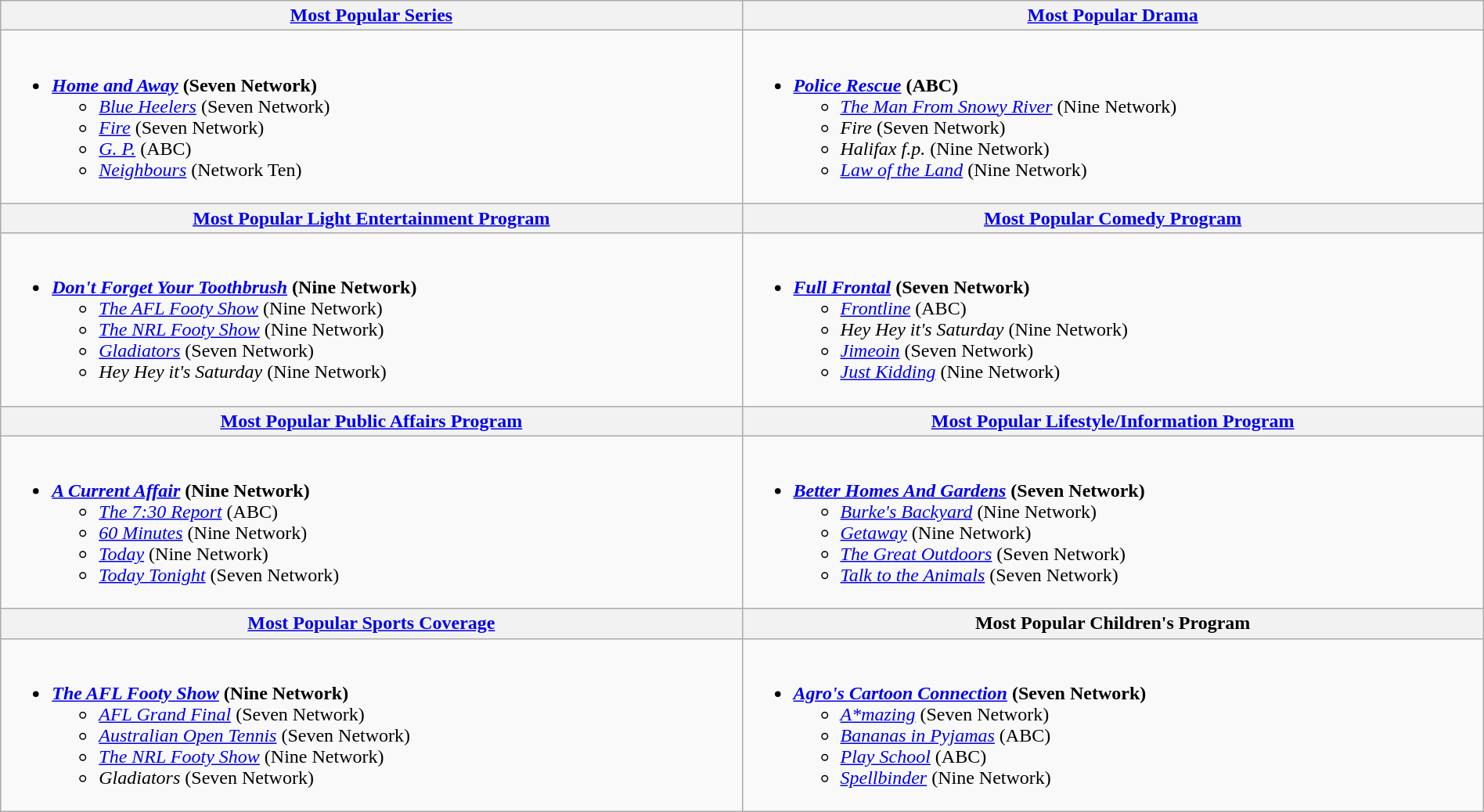<table class=wikitable width="100%">
<tr>
<th width="50%"><a href='#'>Most Popular Series</a></th>
<th width="50%"><a href='#'>Most Popular Drama</a></th>
</tr>
<tr>
<td valign="top"><br><ul><li><strong><em><a href='#'>Home and Away</a></em></strong> <strong>(Seven Network)</strong><ul><li><em><a href='#'>Blue Heelers</a></em> (Seven Network)</li><li><em><a href='#'>Fire</a></em> (Seven Network)</li><li><em><a href='#'>G. P.</a></em> (ABC)</li><li><em><a href='#'>Neighbours</a></em> (Network Ten)</li></ul></li></ul></td>
<td valign="top"><br><ul><li><strong><em><a href='#'>Police Rescue</a></em></strong> <strong>(ABC)</strong><ul><li><em><a href='#'>The Man From Snowy River</a></em> (Nine Network)</li><li><em>Fire</em> (Seven Network)</li><li><em>Halifax f.p.</em> (Nine Network)</li><li><em><a href='#'>Law of the Land</a></em> (Nine Network)</li></ul></li></ul></td>
</tr>
<tr>
<th width="50%"><a href='#'>Most Popular Light Entertainment Program</a></th>
<th width="50%"><a href='#'>Most Popular Comedy Program</a></th>
</tr>
<tr>
<td valign="top"><br><ul><li><strong><em><a href='#'>Don't Forget Your Toothbrush</a></em></strong> <strong>(Nine Network)</strong><ul><li><em><a href='#'>The AFL Footy Show</a></em> (Nine Network)</li><li><em><a href='#'>The NRL Footy Show</a></em> (Nine Network)</li><li><em><a href='#'>Gladiators</a></em> (Seven Network)</li><li><em>Hey Hey it's Saturday</em> (Nine Network)</li></ul></li></ul></td>
<td valign="top"><br><ul><li><strong><em><a href='#'>Full Frontal</a></em></strong> <strong>(Seven Network)</strong><ul><li><em><a href='#'>Frontline</a></em> (ABC)</li><li><em>Hey Hey it's Saturday</em> (Nine Network)</li><li><em><a href='#'>Jimeoin</a></em> (Seven Network)</li><li><em><a href='#'>Just Kidding</a></em> (Nine Network)</li></ul></li></ul></td>
</tr>
<tr>
<th width="50%"><a href='#'>Most Popular Public Affairs Program</a></th>
<th width="50%"><a href='#'>Most Popular Lifestyle/Information Program</a></th>
</tr>
<tr>
<td valign="top"><br><ul><li><strong><em><a href='#'>A Current Affair</a></em></strong> <strong>(Nine Network)</strong><ul><li><em><a href='#'>The 7:30 Report</a></em> (ABC)</li><li><em><a href='#'>60 Minutes</a></em> (Nine Network)</li><li><em><a href='#'>Today</a></em> (Nine Network)</li><li><em><a href='#'>Today Tonight</a></em> (Seven Network)</li></ul></li></ul></td>
<td valign="top"><br><ul><li><strong><em><a href='#'>Better Homes And Gardens</a></em></strong> <strong>(Seven Network)</strong><ul><li><em><a href='#'>Burke's Backyard</a></em> (Nine Network)</li><li><em><a href='#'>Getaway</a></em> (Nine Network)</li><li><em><a href='#'>The Great Outdoors</a></em> (Seven Network)</li><li><em><a href='#'>Talk to the Animals</a></em> (Seven Network)</li></ul></li></ul></td>
</tr>
<tr>
<th width="50%"><a href='#'>Most Popular Sports Coverage</a></th>
<th width="50%">Most Popular Children's Program</th>
</tr>
<tr>
<td valign="top"><br><ul><li><strong><em><a href='#'>The AFL Footy Show</a></em></strong> <strong>(Nine Network)</strong><ul><li><em><a href='#'>AFL Grand Final</a></em> (Seven Network)</li><li><em><a href='#'>Australian Open Tennis</a></em> (Seven Network)</li><li><em><a href='#'>The NRL Footy Show</a></em> (Nine Network)</li><li><em>Gladiators</em> (Seven Network)</li></ul></li></ul></td>
<td valign="top"><br><ul><li><strong><em><a href='#'>Agro's Cartoon Connection</a></em></strong> <strong>(Seven Network)</strong><ul><li><em><a href='#'>A*mazing</a></em> (Seven Network)</li><li><em><a href='#'>Bananas in Pyjamas</a></em> (ABC)</li><li><em><a href='#'>Play School</a></em> (ABC)</li><li><em><a href='#'>Spellbinder</a></em> (Nine Network)</li></ul></li></ul></td>
</tr>
</table>
